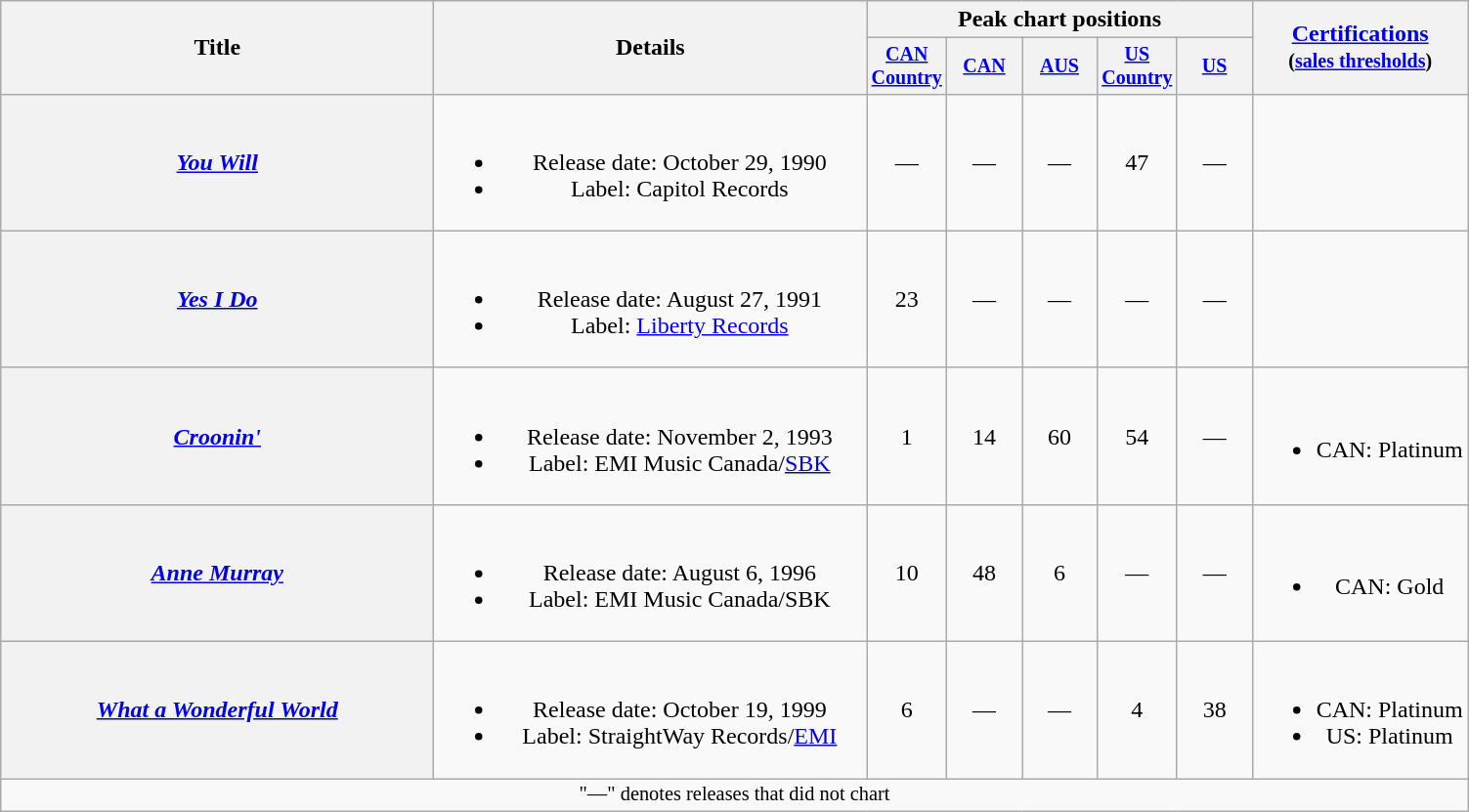<table class="wikitable plainrowheaders" style="text-align:center;">
<tr>
<th rowspan="2" style="width:18em;">Title</th>
<th rowspan="2" style="width:18em;">Details</th>
<th colspan="5">Peak chart positions</th>
<th rowspan="2"><a href='#'>Certifications</a><br><small>(<a href='#'>sales thresholds</a>)</small></th>
</tr>
<tr style="font-size:smaller;">
<th width="45"><a href='#'>CAN Country</a></th>
<th width="45"><a href='#'>CAN</a></th>
<th width="45"><a href='#'>AUS</a><br></th>
<th width="45"><a href='#'>US Country</a></th>
<th width="45"><a href='#'>US</a></th>
</tr>
<tr>
<th scope="row"><em><a href='#'>You Will</a></em></th>
<td><br><ul><li>Release date: October 29, 1990</li><li>Label: Capitol Records</li></ul></td>
<td>—</td>
<td>—</td>
<td>—</td>
<td>47</td>
<td>—</td>
<td></td>
</tr>
<tr>
<th scope="row"><em><a href='#'>Yes I Do</a></em></th>
<td><br><ul><li>Release date: August 27, 1991</li><li>Label: <a href='#'>Liberty Records</a></li></ul></td>
<td>23</td>
<td>—</td>
<td>—</td>
<td>—</td>
<td>—</td>
<td></td>
</tr>
<tr>
<th scope="row"><em><a href='#'>Croonin'</a></em></th>
<td><br><ul><li>Release date: November 2, 1993</li><li>Label: EMI Music Canada/<a href='#'>SBK</a></li></ul></td>
<td>1</td>
<td>14</td>
<td>60</td>
<td>54</td>
<td>—</td>
<td><br><ul><li>CAN: Platinum</li></ul></td>
</tr>
<tr>
<th scope="row"><em><a href='#'>Anne Murray</a></em></th>
<td><br><ul><li>Release date: August 6, 1996</li><li>Label: EMI Music Canada/SBK</li></ul></td>
<td>10</td>
<td>48</td>
<td>6</td>
<td>—</td>
<td>—</td>
<td><br><ul><li>CAN: Gold</li></ul></td>
</tr>
<tr>
<th scope="row"><em><a href='#'>What a Wonderful World</a></em></th>
<td><br><ul><li>Release date: October 19, 1999</li><li>Label: StraightWay Records/<a href='#'>EMI</a></li></ul></td>
<td>6</td>
<td>—</td>
<td>—</td>
<td>4</td>
<td>38</td>
<td><br><ul><li>CAN: Platinum</li><li>US: Platinum</li></ul></td>
</tr>
<tr>
<td colspan="8" style="font-size:85%">"—" denotes releases that did not chart</td>
</tr>
</table>
